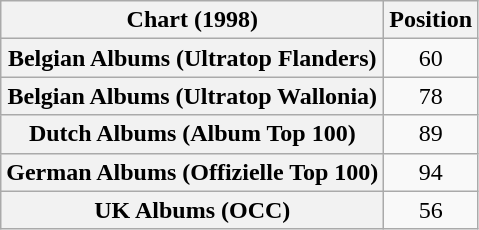<table class="wikitable sortable plainrowheaders" style="text-align:center">
<tr>
<th scope="col">Chart (1998)</th>
<th scope="col">Position</th>
</tr>
<tr>
<th scope="row">Belgian Albums (Ultratop Flanders)</th>
<td>60</td>
</tr>
<tr>
<th scope="row">Belgian Albums (Ultratop Wallonia)</th>
<td>78</td>
</tr>
<tr>
<th scope="row">Dutch Albums (Album Top 100)</th>
<td>89</td>
</tr>
<tr>
<th scope="row">German Albums (Offizielle Top 100)</th>
<td>94</td>
</tr>
<tr>
<th scope="row">UK Albums (OCC)</th>
<td>56</td>
</tr>
</table>
